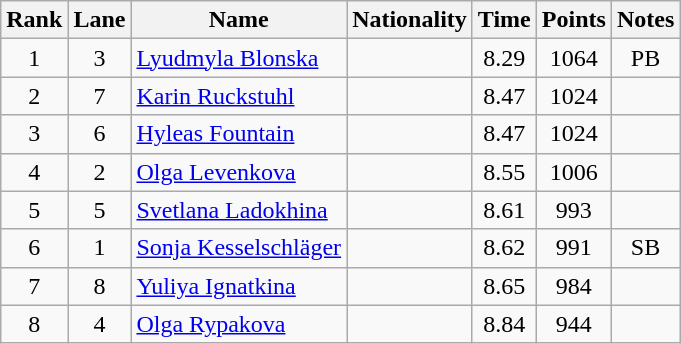<table class="wikitable sortable" style="text-align:center">
<tr>
<th>Rank</th>
<th>Lane</th>
<th>Name</th>
<th>Nationality</th>
<th>Time</th>
<th>Points</th>
<th>Notes</th>
</tr>
<tr>
<td>1</td>
<td>3</td>
<td align="left"><a href='#'>Lyudmyla Blonska</a></td>
<td align=left></td>
<td>8.29</td>
<td>1064</td>
<td>PB</td>
</tr>
<tr>
<td>2</td>
<td>7</td>
<td align="left"><a href='#'>Karin Ruckstuhl</a></td>
<td align=left></td>
<td>8.47</td>
<td>1024</td>
<td></td>
</tr>
<tr>
<td>3</td>
<td>6</td>
<td align="left"><a href='#'>Hyleas Fountain</a></td>
<td align=left></td>
<td>8.47</td>
<td>1024</td>
<td></td>
</tr>
<tr>
<td>4</td>
<td>2</td>
<td align="left"><a href='#'>Olga Levenkova</a></td>
<td align=left></td>
<td>8.55</td>
<td>1006</td>
<td></td>
</tr>
<tr>
<td>5</td>
<td>5</td>
<td align="left"><a href='#'>Svetlana Ladokhina</a></td>
<td align=left></td>
<td>8.61</td>
<td>993</td>
<td></td>
</tr>
<tr>
<td>6</td>
<td>1</td>
<td align="left"><a href='#'>Sonja Kesselschläger</a></td>
<td align=left></td>
<td>8.62</td>
<td>991</td>
<td>SB</td>
</tr>
<tr>
<td>7</td>
<td>8</td>
<td align="left"><a href='#'>Yuliya Ignatkina</a></td>
<td align=left></td>
<td>8.65</td>
<td>984</td>
<td></td>
</tr>
<tr>
<td>8</td>
<td>4</td>
<td align="left"><a href='#'>Olga Rypakova</a></td>
<td align=left></td>
<td>8.84</td>
<td>944</td>
<td></td>
</tr>
</table>
